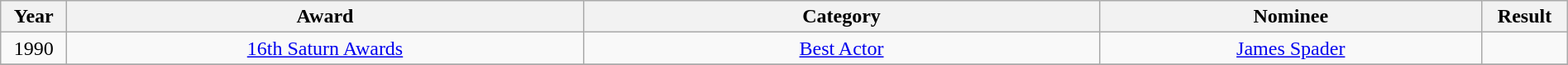<table width="100%" class="wikitable plainrowheaders" style="text-align:center;">
<tr>
<th width="10">Year</th>
<th width="300">Award</th>
<th width="300">Category</th>
<th width="220">Nominee</th>
<th width="30">Result</th>
</tr>
<tr>
<td>1990</td>
<td><a href='#'>16th Saturn Awards</a></td>
<td><a href='#'>Best Actor</a></td>
<td><a href='#'>James Spader</a></td>
<td></td>
</tr>
<tr>
</tr>
</table>
